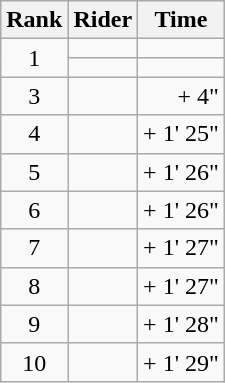<table class="wikitable">
<tr>
<th scope="col">Rank</th>
<th scope="col">Rider</th>
<th scope="col">Time</th>
</tr>
<tr>
<td style="text-align:center;" rowspan=2>1</td>
<td></td>
<td style="text-align:right;"></td>
</tr>
<tr>
<td></td>
<td style="text-align:right;"></td>
</tr>
<tr>
<td style="text-align:center;">3</td>
<td></td>
<td style="text-align:right;">+ 4"</td>
</tr>
<tr>
<td style="text-align:center;">4</td>
<td></td>
<td style="text-align:right;">+ 1' 25"</td>
</tr>
<tr>
<td style="text-align:center;">5</td>
<td></td>
<td style="text-align:right;">+ 1' 26"</td>
</tr>
<tr>
<td style="text-align:center;">6</td>
<td></td>
<td style="text-align:right;">+ 1' 26"</td>
</tr>
<tr>
<td style="text-align:center;">7</td>
<td></td>
<td style="text-align:right;">+ 1' 27"</td>
</tr>
<tr>
<td style="text-align:center;">8</td>
<td></td>
<td style="text-align:right;">+ 1' 27"</td>
</tr>
<tr>
<td style="text-align:center;">9</td>
<td></td>
<td style="text-align:right;">+ 1' 28"</td>
</tr>
<tr>
<td style="text-align:center;">10</td>
<td></td>
<td style="text-align:right;">+ 1' 29"</td>
</tr>
</table>
